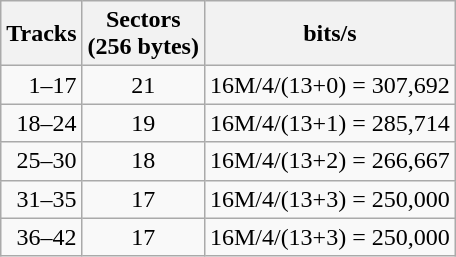<table class="wikitable">
<tr>
<th>Tracks</th>
<th>Sectors<br>(256 bytes)</th>
<th>bits/s</th>
</tr>
<tr>
<td align=right>1–17</td>
<td align=center>21</td>
<td>16M/4/(13+0) = 307,692</td>
</tr>
<tr>
<td align=right>18–24</td>
<td align=center>19</td>
<td>16M/4/(13+1) = 285,714</td>
</tr>
<tr>
<td align=right>25–30</td>
<td align=center>18</td>
<td>16M/4/(13+2) = 266,667</td>
</tr>
<tr>
<td align=right>31–35</td>
<td align=center>17</td>
<td>16M/4/(13+3) = 250,000</td>
</tr>
<tr>
<td align=right>36–42</td>
<td align=center>17</td>
<td>16M/4/(13+3) = 250,000</td>
</tr>
</table>
